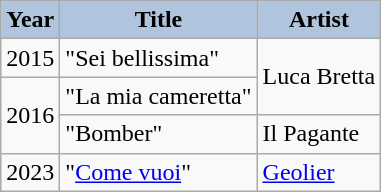<table class="wikitable">
<tr>
<th style="background:#B0C4DE;">Year</th>
<th style="background:#B0C4DE;">Title</th>
<th style="background:#B0C4DE;">Artist</th>
</tr>
<tr>
<td>2015</td>
<td>"Sei bellissima"</td>
<td rowspan="2">Luca Bretta</td>
</tr>
<tr>
<td rowspan="2">2016</td>
<td>"La mia cameretta"</td>
</tr>
<tr>
<td>"Bomber"</td>
<td>Il Pagante</td>
</tr>
<tr>
<td>2023</td>
<td>"<a href='#'>Come vuoi</a>"</td>
<td><a href='#'>Geolier</a></td>
</tr>
</table>
